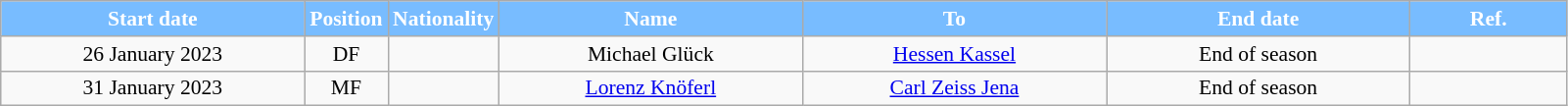<table class="wikitable"  style="text-align:center; font-size:90%; ">
<tr>
<th style="background:#78BCFF; color:white; width:200px;">Start date</th>
<th style="background:#78BCFF; color:white; width:50px;">Position</th>
<th style="background:#78BCFF; color:white; width:50px;">Nationality</th>
<th style="background:#78BCFF; color:white; width:200px;">Name</th>
<th style="background:#78BCFF; color:white; width:200px;">To</th>
<th style="background:#78BCFF; color:white; width:200px;">End date</th>
<th style="background:#78BCFF; color:white; width:100px;">Ref.</th>
</tr>
<tr>
<td>26 January 2023</td>
<td>DF</td>
<td></td>
<td>Michael Glück</td>
<td><a href='#'>Hessen Kassel</a></td>
<td>End of season</td>
<td></td>
</tr>
<tr>
<td>31 January 2023</td>
<td>MF</td>
<td></td>
<td><a href='#'>Lorenz Knöferl</a></td>
<td><a href='#'>Carl Zeiss Jena</a></td>
<td>End of season</td>
<td></td>
</tr>
</table>
